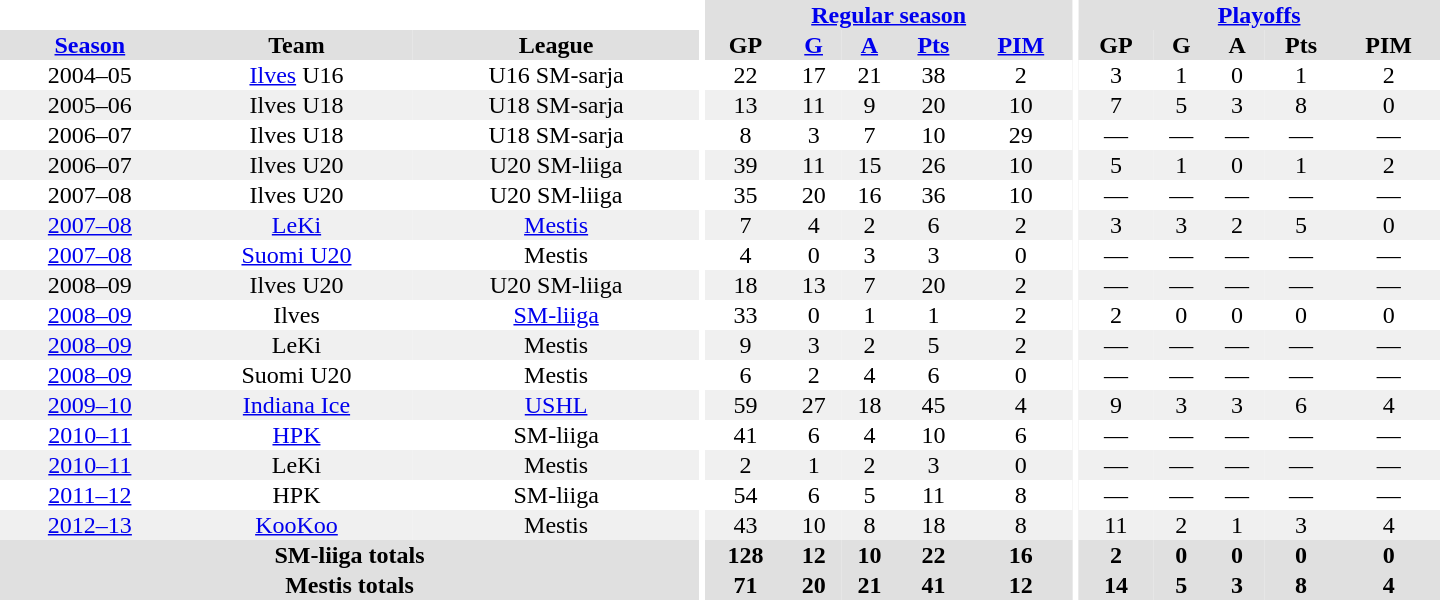<table border="0" cellpadding="1" cellspacing="0" style="text-align:center; width:60em">
<tr bgcolor="#e0e0e0">
<th colspan="3" bgcolor="#ffffff"></th>
<th rowspan="99" bgcolor="#ffffff"></th>
<th colspan="5"><a href='#'>Regular season</a></th>
<th rowspan="99" bgcolor="#ffffff"></th>
<th colspan="5"><a href='#'>Playoffs</a></th>
</tr>
<tr bgcolor="#e0e0e0">
<th><a href='#'>Season</a></th>
<th>Team</th>
<th>League</th>
<th>GP</th>
<th><a href='#'>G</a></th>
<th><a href='#'>A</a></th>
<th><a href='#'>Pts</a></th>
<th><a href='#'>PIM</a></th>
<th>GP</th>
<th>G</th>
<th>A</th>
<th>Pts</th>
<th>PIM</th>
</tr>
<tr>
<td>2004–05</td>
<td><a href='#'>Ilves</a> U16</td>
<td>U16 SM-sarja</td>
<td>22</td>
<td>17</td>
<td>21</td>
<td>38</td>
<td>2</td>
<td>3</td>
<td>1</td>
<td>0</td>
<td>1</td>
<td>2</td>
</tr>
<tr bgcolor="#f0f0f0">
<td>2005–06</td>
<td>Ilves U18</td>
<td>U18 SM-sarja</td>
<td>13</td>
<td>11</td>
<td>9</td>
<td>20</td>
<td>10</td>
<td>7</td>
<td>5</td>
<td>3</td>
<td>8</td>
<td>0</td>
</tr>
<tr>
<td>2006–07</td>
<td>Ilves U18</td>
<td>U18 SM-sarja</td>
<td>8</td>
<td>3</td>
<td>7</td>
<td>10</td>
<td>29</td>
<td>—</td>
<td>—</td>
<td>—</td>
<td>—</td>
<td>—</td>
</tr>
<tr bgcolor="#f0f0f0">
<td>2006–07</td>
<td>Ilves U20</td>
<td>U20 SM-liiga</td>
<td>39</td>
<td>11</td>
<td>15</td>
<td>26</td>
<td>10</td>
<td>5</td>
<td>1</td>
<td>0</td>
<td>1</td>
<td>2</td>
</tr>
<tr>
<td>2007–08</td>
<td>Ilves U20</td>
<td>U20 SM-liiga</td>
<td>35</td>
<td>20</td>
<td>16</td>
<td>36</td>
<td>10</td>
<td>—</td>
<td>—</td>
<td>—</td>
<td>—</td>
<td>—</td>
</tr>
<tr bgcolor="#f0f0f0">
<td><a href='#'>2007–08</a></td>
<td><a href='#'>LeKi</a></td>
<td><a href='#'>Mestis</a></td>
<td>7</td>
<td>4</td>
<td>2</td>
<td>6</td>
<td>2</td>
<td>3</td>
<td>3</td>
<td>2</td>
<td>5</td>
<td>0</td>
</tr>
<tr>
<td><a href='#'>2007–08</a></td>
<td><a href='#'>Suomi U20</a></td>
<td>Mestis</td>
<td>4</td>
<td>0</td>
<td>3</td>
<td>3</td>
<td>0</td>
<td>—</td>
<td>—</td>
<td>—</td>
<td>—</td>
<td>—</td>
</tr>
<tr bgcolor="#f0f0f0">
<td>2008–09</td>
<td>Ilves U20</td>
<td>U20 SM-liiga</td>
<td>18</td>
<td>13</td>
<td>7</td>
<td>20</td>
<td>2</td>
<td>—</td>
<td>—</td>
<td>—</td>
<td>—</td>
<td>—</td>
</tr>
<tr>
<td><a href='#'>2008–09</a></td>
<td>Ilves</td>
<td><a href='#'>SM-liiga</a></td>
<td>33</td>
<td>0</td>
<td>1</td>
<td>1</td>
<td>2</td>
<td>2</td>
<td>0</td>
<td>0</td>
<td>0</td>
<td>0</td>
</tr>
<tr bgcolor="#f0f0f0">
<td><a href='#'>2008–09</a></td>
<td>LeKi</td>
<td>Mestis</td>
<td>9</td>
<td>3</td>
<td>2</td>
<td>5</td>
<td>2</td>
<td>—</td>
<td>—</td>
<td>—</td>
<td>—</td>
<td>—</td>
</tr>
<tr>
<td><a href='#'>2008–09</a></td>
<td>Suomi U20</td>
<td>Mestis</td>
<td>6</td>
<td>2</td>
<td>4</td>
<td>6</td>
<td>0</td>
<td>—</td>
<td>—</td>
<td>—</td>
<td>—</td>
<td>—</td>
</tr>
<tr bgcolor="#f0f0f0">
<td><a href='#'>2009–10</a></td>
<td><a href='#'>Indiana Ice</a></td>
<td><a href='#'>USHL</a></td>
<td>59</td>
<td>27</td>
<td>18</td>
<td>45</td>
<td>4</td>
<td>9</td>
<td>3</td>
<td>3</td>
<td>6</td>
<td>4</td>
</tr>
<tr>
<td><a href='#'>2010–11</a></td>
<td><a href='#'>HPK</a></td>
<td>SM-liiga</td>
<td>41</td>
<td>6</td>
<td>4</td>
<td>10</td>
<td>6</td>
<td>—</td>
<td>—</td>
<td>—</td>
<td>—</td>
<td>—</td>
</tr>
<tr bgcolor="#f0f0f0">
<td><a href='#'>2010–11</a></td>
<td>LeKi</td>
<td>Mestis</td>
<td>2</td>
<td>1</td>
<td>2</td>
<td>3</td>
<td>0</td>
<td>—</td>
<td>—</td>
<td>—</td>
<td>—</td>
<td>—</td>
</tr>
<tr>
<td><a href='#'>2011–12</a></td>
<td>HPK</td>
<td>SM-liiga</td>
<td>54</td>
<td>6</td>
<td>5</td>
<td>11</td>
<td>8</td>
<td>—</td>
<td>—</td>
<td>—</td>
<td>—</td>
<td>—</td>
</tr>
<tr bgcolor="#f0f0f0">
<td><a href='#'>2012–13</a></td>
<td><a href='#'>KooKoo</a></td>
<td>Mestis</td>
<td>43</td>
<td>10</td>
<td>8</td>
<td>18</td>
<td>8</td>
<td>11</td>
<td>2</td>
<td>1</td>
<td>3</td>
<td>4</td>
</tr>
<tr>
</tr>
<tr ALIGN="center" bgcolor="#e0e0e0">
<th colspan="3">SM-liiga totals</th>
<th ALIGN="center">128</th>
<th ALIGN="center">12</th>
<th ALIGN="center">10</th>
<th ALIGN="center">22</th>
<th ALIGN="center">16</th>
<th ALIGN="center">2</th>
<th ALIGN="center">0</th>
<th ALIGN="center">0</th>
<th ALIGN="center">0</th>
<th ALIGN="center">0</th>
</tr>
<tr>
</tr>
<tr ALIGN="center" bgcolor="#e0e0e0">
<th colspan="3">Mestis totals</th>
<th ALIGN="center">71</th>
<th ALIGN="center">20</th>
<th ALIGN="center">21</th>
<th ALIGN="center">41</th>
<th ALIGN="center">12</th>
<th ALIGN="center">14</th>
<th ALIGN="center">5</th>
<th ALIGN="center">3</th>
<th ALIGN="center">8</th>
<th ALIGN="center">4</th>
</tr>
</table>
